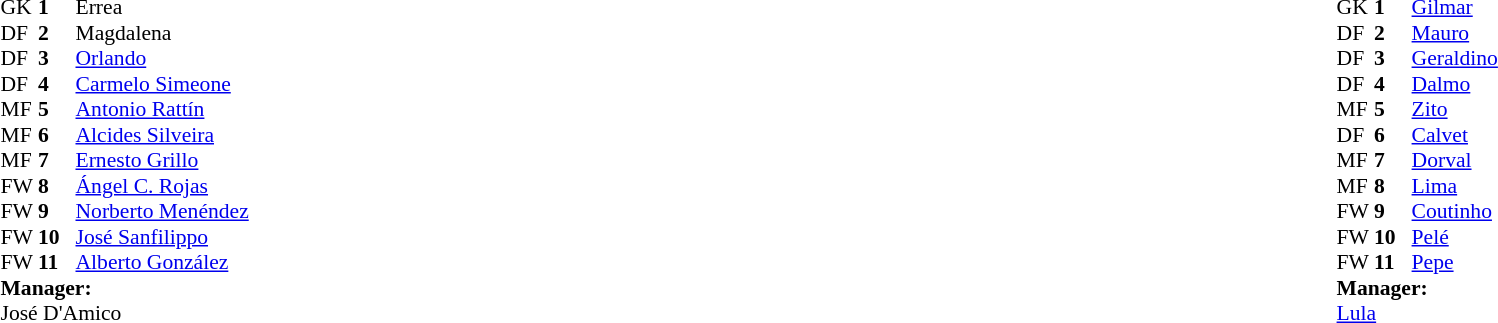<table width="100%">
<tr>
<td valign="top" width="50%"><br><table style="font-size: 90%" cellspacing="0" cellpadding="0">
<tr>
<td colspan="4"></td>
</tr>
<tr>
<th width=25></th>
<th width=25></th>
</tr>
<tr>
<td>GK</td>
<td><strong>1</strong></td>
<td> Errea</td>
</tr>
<tr>
<td>DF</td>
<td><strong>2</strong></td>
<td> Magdalena</td>
</tr>
<tr>
<td>DF</td>
<td><strong>3</strong></td>
<td> <a href='#'>Orlando</a></td>
</tr>
<tr>
<td>DF</td>
<td><strong>4</strong></td>
<td> <a href='#'>Carmelo Simeone</a></td>
</tr>
<tr>
<td>MF</td>
<td><strong>5</strong></td>
<td> <a href='#'>Antonio Rattín</a></td>
</tr>
<tr>
<td>MF</td>
<td><strong>6</strong></td>
<td> <a href='#'>Alcides Silveira</a></td>
</tr>
<tr>
<td>MF</td>
<td><strong>7</strong></td>
<td> <a href='#'>Ernesto Grillo</a></td>
</tr>
<tr>
<td>FW</td>
<td><strong>8</strong></td>
<td> <a href='#'>Ángel C. Rojas</a></td>
</tr>
<tr>
<td>FW</td>
<td><strong>9</strong></td>
<td> <a href='#'>Norberto Menéndez</a></td>
</tr>
<tr>
<td>FW</td>
<td><strong>10</strong></td>
<td> <a href='#'>José Sanfilippo</a></td>
</tr>
<tr>
<td>FW</td>
<td><strong>11</strong></td>
<td> <a href='#'>Alberto González</a></td>
</tr>
<tr>
<td colspan=3><strong>Manager:</strong></td>
</tr>
<tr>
<td colspan=4> José D'Amico</td>
</tr>
</table>
</td>
<td><br><table style="font-size: 90%" cellspacing="0" cellpadding="0" align=center>
<tr>
<td colspan="4"></td>
</tr>
<tr>
<th width=25></th>
<th width=25></th>
</tr>
<tr>
<td>GK</td>
<td><strong>1</strong></td>
<td> <a href='#'>Gilmar</a></td>
</tr>
<tr>
<td>DF</td>
<td><strong>2</strong></td>
<td> <a href='#'>Mauro</a></td>
</tr>
<tr>
<td>DF</td>
<td><strong>3</strong></td>
<td> <a href='#'>Geraldino</a></td>
</tr>
<tr>
<td>DF</td>
<td><strong>4</strong></td>
<td> <a href='#'>Dalmo</a></td>
</tr>
<tr>
<td>MF</td>
<td><strong>5</strong></td>
<td> <a href='#'>Zito</a></td>
</tr>
<tr>
<td>DF</td>
<td><strong>6</strong></td>
<td> <a href='#'>Calvet</a></td>
</tr>
<tr>
<td>MF</td>
<td><strong>7</strong></td>
<td> <a href='#'>Dorval</a></td>
</tr>
<tr>
<td>MF</td>
<td><strong>8</strong></td>
<td> <a href='#'>Lima</a></td>
</tr>
<tr>
<td>FW</td>
<td><strong>9</strong></td>
<td> <a href='#'>Coutinho</a></td>
</tr>
<tr>
<td>FW</td>
<td><strong>10</strong></td>
<td> <a href='#'>Pelé</a></td>
</tr>
<tr>
<td>FW</td>
<td><strong>11</strong></td>
<td> <a href='#'>Pepe</a></td>
</tr>
<tr>
<td colspan=3><strong>Manager:</strong></td>
</tr>
<tr>
<td colspan=4> <a href='#'>Lula</a></td>
</tr>
</table>
</td>
</tr>
</table>
